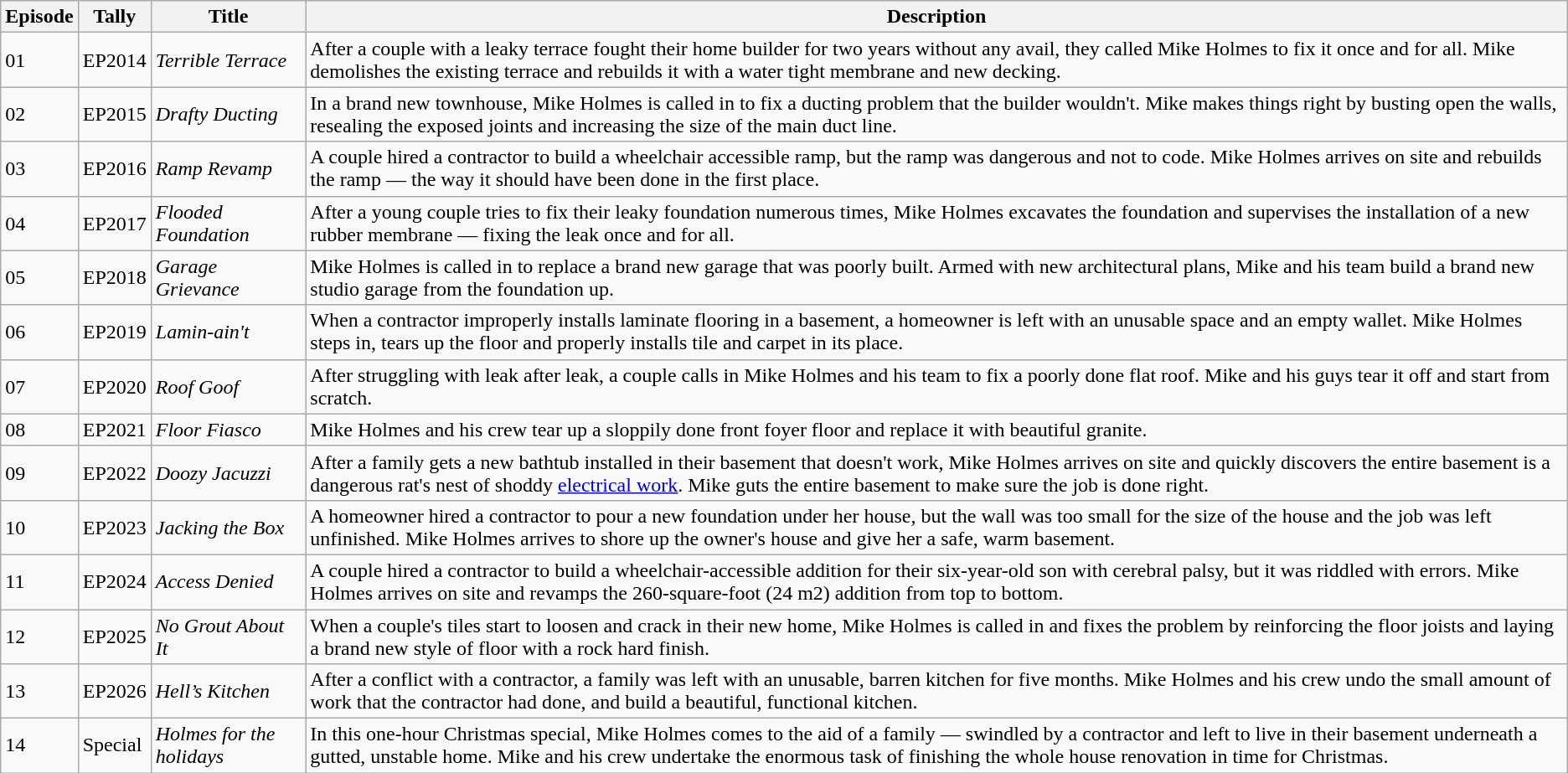<table class="wikitable">
<tr>
<th>Episode</th>
<th>Tally</th>
<th>Title</th>
<th>Description</th>
</tr>
<tr>
<td>01</td>
<td>EP2014</td>
<td><em>Terrible Terrace</em></td>
<td>After a couple with a leaky terrace fought their home builder for two years without any avail, they called Mike Holmes to fix it once and for all. Mike demolishes the existing terrace and rebuilds it with a water tight membrane and new decking.</td>
</tr>
<tr>
<td>02</td>
<td>EP2015</td>
<td><em>Drafty Ducting</em></td>
<td>In a brand new townhouse, Mike Holmes is called in to fix a ducting problem that the builder wouldn't. Mike makes things right by busting open the walls, resealing the exposed joints and increasing the size of the main duct line.</td>
</tr>
<tr>
<td>03</td>
<td>EP2016</td>
<td><em>Ramp Revamp</em></td>
<td>A couple hired a contractor to build a wheelchair accessible ramp, but the ramp was dangerous and not to code. Mike Holmes arrives on site and rebuilds the ramp — the way it should have been done in the first place.</td>
</tr>
<tr>
<td>04</td>
<td>EP2017</td>
<td><em>Flooded Foundation</em></td>
<td>After a young couple tries to fix their leaky foundation numerous times, Mike Holmes excavates the foundation and supervises the installation of a new rubber membrane — fixing the leak once and for all.</td>
</tr>
<tr>
<td>05</td>
<td>EP2018</td>
<td><em>Garage Grievance</em></td>
<td>Mike Holmes is called in to replace a brand new garage that was poorly built. Armed with new architectural plans, Mike and his team build a brand new studio garage from the foundation up.</td>
</tr>
<tr>
<td>06</td>
<td>EP2019</td>
<td><em>Lamin-ain't</em></td>
<td>When a contractor improperly installs laminate flooring in a basement, a homeowner is left with an unusable space and an empty wallet. Mike Holmes steps in, tears up the floor and properly installs tile and carpet in its place.</td>
</tr>
<tr>
<td>07</td>
<td>EP2020</td>
<td><em>Roof Goof</em></td>
<td>After struggling with leak after leak, a couple calls in Mike Holmes and his team to fix a poorly done flat roof. Mike and his guys tear it off and start from scratch.</td>
</tr>
<tr>
<td>08</td>
<td>EP2021</td>
<td><em>Floor Fiasco</em></td>
<td>Mike Holmes and his crew tear up a sloppily done front foyer floor and replace it with beautiful granite.</td>
</tr>
<tr>
<td>09</td>
<td>EP2022</td>
<td><em>Doozy Jacuzzi</em></td>
<td>After a family gets a new bathtub installed in their basement that doesn't work, Mike Holmes arrives on site and quickly discovers the entire basement is a dangerous rat's nest of shoddy <a href='#'>electrical work</a>. Mike guts the entire basement to make sure the job is done right.</td>
</tr>
<tr>
<td>10</td>
<td>EP2023</td>
<td><em>Jacking the Box</em></td>
<td>A homeowner hired a contractor to pour a new foundation under her house, but the wall was too small for the size of the house and the job was left unfinished. Mike Holmes arrives to shore up the owner's house and give her a safe, warm basement.</td>
</tr>
<tr>
<td>11</td>
<td>EP2024</td>
<td><em>Access Denied</em></td>
<td>A couple hired a contractor to build a wheelchair-accessible addition for their six-year-old son with cerebral palsy, but it was riddled with errors. Mike Holmes arrives on site and revamps the 260-square-foot (24 m2) addition from top to bottom.</td>
</tr>
<tr>
<td>12</td>
<td>EP2025</td>
<td><em>No Grout About It</em></td>
<td>When a couple's tiles start to loosen and crack in their new home, Mike Holmes is called in and fixes the problem by reinforcing the floor joists and laying a brand new style of floor with a rock hard finish.</td>
</tr>
<tr>
<td>13</td>
<td>EP2026</td>
<td><em>Hell’s Kitchen</em></td>
<td>After a conflict with a contractor, a family was left with an unusable, barren kitchen for five months. Mike Holmes and his crew undo the small amount of work that the contractor had done, and build a beautiful, functional kitchen.</td>
</tr>
<tr>
<td>14</td>
<td>Special</td>
<td><em> Holmes for the holidays</em></td>
<td>In this one-hour Christmas special, Mike Holmes comes to the aid of a family — swindled by a contractor and left to live in their basement underneath a gutted, unstable home. Mike and his crew undertake the enormous task of finishing the whole house renovation in time for Christmas.</td>
</tr>
</table>
